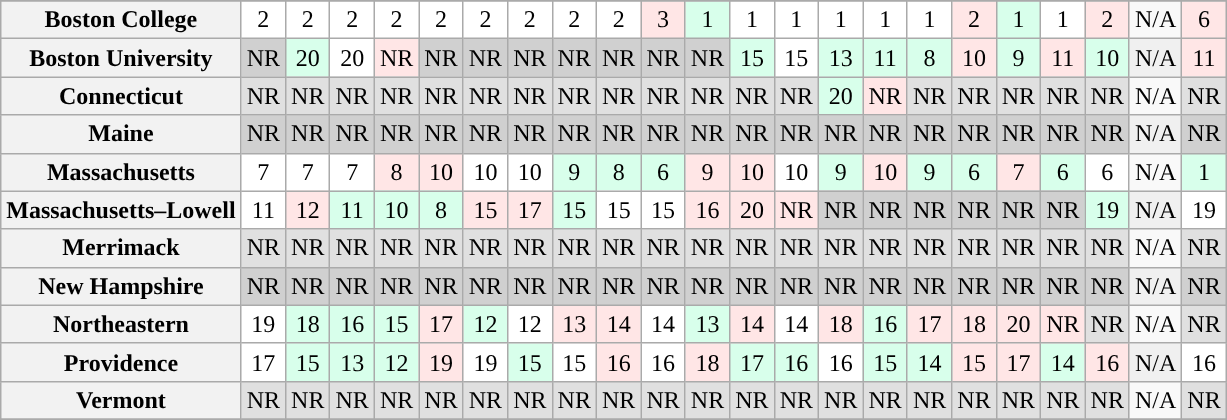<table class="wikitable sortable" style="text-align: center;">
<tr>
</tr>
<tr>
<th>Boston College</th>
<td bgcolor=FFFFFF>2</td>
<td bgcolor=FFFFFF>2</td>
<td bgcolor=FFFFFF>2</td>
<td bgcolor=FFFFFF>2</td>
<td bgcolor=FFFFFF>2</td>
<td bgcolor=FFFFFF>2</td>
<td bgcolor=FFFFFF>2</td>
<td bgcolor=FFFFFF>2</td>
<td bgcolor=FFFFFF>2</td>
<td bgcolor=FFE6E6>3</td>
<td bgcolor=D8FFEB>1</td>
<td bgcolor=FFFFFF>1</td>
<td bgcolor=FFFFFF>1</td>
<td bgcolor=FFFFFF>1</td>
<td bgcolor=FFFFFF>1</td>
<td bgcolor=FFFFFF>1</td>
<td bgcolor=FFE6E6>2</td>
<td bgcolor=D8FFEB>1</td>
<td bgcolor=FFFFFF>1</td>
<td bgcolor=FFE6E6>2</td>
<td>N/A</td>
<td bgcolor=FFE6E6>6</td>
</tr>
<tr bgcolor=f0f0f0>
<th>Boston University</th>
<td bgcolor=d0d0d0>NR</td>
<td bgcolor=D8FFEB>20</td>
<td bgcolor=FFFFFF>20</td>
<td bgcolor=FFE6E6>NR</td>
<td bgcolor=d0d0d0>NR</td>
<td bgcolor=d0d0d0>NR</td>
<td bgcolor=d0d0d0>NR</td>
<td bgcolor=d0d0d0>NR</td>
<td bgcolor=d0d0d0>NR</td>
<td bgcolor=d0d0d0>NR</td>
<td bgcolor=d0d0d0>NR</td>
<td bgcolor=D8FFEB>15</td>
<td bgcolor=FFFFFF>15</td>
<td bgcolor=D8FFEB>13</td>
<td bgcolor=D8FFEB>11</td>
<td bgcolor=D8FFEB>8</td>
<td bgcolor=FFE6E6>10</td>
<td bgcolor=D8FFEB>9</td>
<td bgcolor=FFE6E6>11</td>
<td bgcolor=D8FFEB>10</td>
<td>N/A</td>
<td bgcolor=FFE6E6>11</td>
</tr>
<tr>
<th>Connecticut</th>
<td bgcolor=e0e0e0>NR</td>
<td bgcolor=e0e0e0>NR</td>
<td bgcolor=e0e0e0>NR</td>
<td bgcolor=e0e0e0>NR</td>
<td bgcolor=e0e0e0>NR</td>
<td bgcolor=e0e0e0>NR</td>
<td bgcolor=e0e0e0>NR</td>
<td bgcolor=e0e0e0>NR</td>
<td bgcolor=e0e0e0>NR</td>
<td bgcolor=e0e0e0>NR</td>
<td bgcolor=e0e0e0>NR</td>
<td bgcolor=e0e0e0>NR</td>
<td bgcolor=e0e0e0>NR</td>
<td bgcolor=D8FFEB>20</td>
<td bgcolor=FFE6E6>NR</td>
<td bgcolor=e0e0e0>NR</td>
<td bgcolor=e0e0e0>NR</td>
<td bgcolor=e0e0e0>NR</td>
<td bgcolor=e0e0e0>NR</td>
<td bgcolor=e0e0e0>NR</td>
<td>N/A</td>
<td bgcolor=e0e0e0>NR</td>
</tr>
<tr bgcolor=f0f0f0>
<th>Maine</th>
<td bgcolor=d0d0d0>NR</td>
<td bgcolor=d0d0d0>NR</td>
<td bgcolor=d0d0d0>NR</td>
<td bgcolor=d0d0d0>NR</td>
<td bgcolor=d0d0d0>NR</td>
<td bgcolor=d0d0d0>NR</td>
<td bgcolor=d0d0d0>NR</td>
<td bgcolor=d0d0d0>NR</td>
<td bgcolor=d0d0d0>NR</td>
<td bgcolor=d0d0d0>NR</td>
<td bgcolor=d0d0d0>NR</td>
<td bgcolor=d0d0d0>NR</td>
<td bgcolor=d0d0d0>NR</td>
<td bgcolor=d0d0d0>NR</td>
<td bgcolor=d0d0d0>NR</td>
<td bgcolor=d0d0d0>NR</td>
<td bgcolor=d0d0d0>NR</td>
<td bgcolor=d0d0d0>NR</td>
<td bgcolor=d0d0d0>NR</td>
<td bgcolor=d0d0d0>NR</td>
<td>N/A</td>
<td bgcolor=d0d0d0>NR</td>
</tr>
<tr>
<th>Massachusetts</th>
<td bgcolor=FFFFFF>7</td>
<td bgcolor=FFFFFF>7</td>
<td bgcolor=FFFFFF>7</td>
<td bgcolor=FFE6E6>8</td>
<td bgcolor=FFE6E6>10</td>
<td bgcolor=FFFFFF>10</td>
<td bgcolor=FFFFFF>10</td>
<td bgcolor=D8FFEB>9</td>
<td bgcolor=D8FFEB>8</td>
<td bgcolor=D8FFEB>6</td>
<td bgcolor=FFE6E6>9</td>
<td bgcolor=FFE6E6>10</td>
<td bgcolor=FFFFFF>10</td>
<td bgcolor=D8FFEB>9</td>
<td bgcolor=FFE6E6>10</td>
<td bgcolor=D8FFEB>9</td>
<td bgcolor=D8FFEB>6</td>
<td bgcolor=FFE6E6>7</td>
<td bgcolor=D8FFEB>6</td>
<td bgcolor=FFFFFF>6</td>
<td>N/A</td>
<td bgcolor=D8FFEB>1</td>
</tr>
<tr bgcolor=f0f0f0>
<th>Massachusetts–Lowell</th>
<td bgcolor=FFFFFF>11</td>
<td bgcolor=FFE6E6>12</td>
<td bgcolor=D8FFEB>11</td>
<td bgcolor=D8FFEB>10</td>
<td bgcolor=D8FFEB>8</td>
<td bgcolor=FFE6E6>15</td>
<td bgcolor=FFE6E6>17</td>
<td bgcolor=D8FFEB>15</td>
<td bgcolor=FFFFFF>15</td>
<td bgcolor=FFFFFF>15</td>
<td bgcolor=FFE6E6>16</td>
<td bgcolor=FFE6E6>20</td>
<td bgcolor=FFE6E6>NR</td>
<td bgcolor=d0d0d0>NR</td>
<td bgcolor=d0d0d0>NR</td>
<td bgcolor=d0d0d0>NR</td>
<td bgcolor=d0d0d0>NR</td>
<td bgcolor=d0d0d0>NR</td>
<td bgcolor=d0d0d0>NR</td>
<td bgcolor=D8FFEB>19</td>
<td>N/A</td>
<td bgcolor=FFFFFF>19</td>
</tr>
<tr>
<th>Merrimack</th>
<td bgcolor=e0e0e0>NR</td>
<td bgcolor=e0e0e0>NR</td>
<td bgcolor=e0e0e0>NR</td>
<td bgcolor=e0e0e0>NR</td>
<td bgcolor=e0e0e0>NR</td>
<td bgcolor=e0e0e0>NR</td>
<td bgcolor=e0e0e0>NR</td>
<td bgcolor=e0e0e0>NR</td>
<td bgcolor=e0e0e0>NR</td>
<td bgcolor=e0e0e0>NR</td>
<td bgcolor=e0e0e0>NR</td>
<td bgcolor=e0e0e0>NR</td>
<td bgcolor=e0e0e0>NR</td>
<td bgcolor=e0e0e0>NR</td>
<td bgcolor=e0e0e0>NR</td>
<td bgcolor=e0e0e0>NR</td>
<td bgcolor=e0e0e0>NR</td>
<td bgcolor=e0e0e0>NR</td>
<td bgcolor=e0e0e0>NR</td>
<td bgcolor=e0e0e0>NR</td>
<td>N/A</td>
<td bgcolor=e0e0e0>NR</td>
</tr>
<tr bgcolor=f0f0f0>
<th>New Hampshire</th>
<td bgcolor=d0d0d0>NR</td>
<td bgcolor=d0d0d0>NR</td>
<td bgcolor=d0d0d0>NR</td>
<td bgcolor=d0d0d0>NR</td>
<td bgcolor=d0d0d0>NR</td>
<td bgcolor=d0d0d0>NR</td>
<td bgcolor=d0d0d0>NR</td>
<td bgcolor=d0d0d0>NR</td>
<td bgcolor=d0d0d0>NR</td>
<td bgcolor=d0d0d0>NR</td>
<td bgcolor=d0d0d0>NR</td>
<td bgcolor=d0d0d0>NR</td>
<td bgcolor=d0d0d0>NR</td>
<td bgcolor=d0d0d0>NR</td>
<td bgcolor=d0d0d0>NR</td>
<td bgcolor=d0d0d0>NR</td>
<td bgcolor=d0d0d0>NR</td>
<td bgcolor=d0d0d0>NR</td>
<td bgcolor=d0d0d0>NR</td>
<td bgcolor=d0d0d0>NR</td>
<td>N/A</td>
<td bgcolor=d0d0d0>NR</td>
</tr>
<tr>
<th>Northeastern</th>
<td bgcolor=FFFFFF>19</td>
<td bgcolor=D8FFEB>18</td>
<td bgcolor=D8FFEB>16</td>
<td bgcolor=D8FFEB>15</td>
<td bgcolor=FFE6E6>17</td>
<td bgcolor=D8FFEB>12</td>
<td bgcolor=FFFFFF>12</td>
<td bgcolor=FFE6E6>13</td>
<td bgcolor=FFE6E6>14</td>
<td bgcolor=FFFFFF>14</td>
<td bgcolor=D8FFEB>13</td>
<td bgcolor=FFE6E6>14</td>
<td bgcolor=FFFFFF>14</td>
<td bgcolor=FFE6E6>18</td>
<td bgcolor=D8FFEB>16</td>
<td bgcolor=FFE6E6>17</td>
<td bgcolor=FFE6E6>18</td>
<td bgcolor=FFE6E6>20</td>
<td bgcolor=FFE6E6>NR</td>
<td bgcolor=e0e0e0>NR</td>
<td>N/A</td>
<td bgcolor=e0e0e0>NR</td>
</tr>
<tr bgcolor=f0f0f0>
<th>Providence</th>
<td bgcolor=FFFFFF>17</td>
<td bgcolor=D8FFEB>15</td>
<td bgcolor=D8FFEB>13</td>
<td bgcolor=D8FFEB>12</td>
<td bgcolor=FFE6E6>19</td>
<td bgcolor=FFFFFF>19</td>
<td bgcolor=D8FFEB>15</td>
<td bgcolor=FFFFFF>15</td>
<td bgcolor=FFE6E6>16</td>
<td bgcolor=FFFFFF>16</td>
<td bgcolor=FFE6E6>18</td>
<td bgcolor=D8FFEB>17</td>
<td bgcolor=D8FFEB>16</td>
<td bgcolor=FFFFFF>16</td>
<td bgcolor=D8FFEB>15</td>
<td bgcolor=D8FFEB>14</td>
<td bgcolor=FFE6E6>15</td>
<td bgcolor=FFE6E6>17</td>
<td bgcolor=D8FFEB>14</td>
<td bgcolor=FFE6E6>16</td>
<td>N/A</td>
<td bgcolor=FFFFFF>16</td>
</tr>
<tr>
<th>Vermont</th>
<td bgcolor=e0e0e0>NR</td>
<td bgcolor=e0e0e0>NR</td>
<td bgcolor=e0e0e0>NR</td>
<td bgcolor=e0e0e0>NR</td>
<td bgcolor=e0e0e0>NR</td>
<td bgcolor=e0e0e0>NR</td>
<td bgcolor=e0e0e0>NR</td>
<td bgcolor=e0e0e0>NR</td>
<td bgcolor=e0e0e0>NR</td>
<td bgcolor=e0e0e0>NR</td>
<td bgcolor=e0e0e0>NR</td>
<td bgcolor=e0e0e0>NR</td>
<td bgcolor=e0e0e0>NR</td>
<td bgcolor=e0e0e0>NR</td>
<td bgcolor=e0e0e0>NR</td>
<td bgcolor=e0e0e0>NR</td>
<td bgcolor=e0e0e0>NR</td>
<td bgcolor=e0e0e0>NR</td>
<td bgcolor=e0e0e0>NR</td>
<td bgcolor=e0e0e0>NR</td>
<td>N/A</td>
<td bgcolor=e0e0e0>NR</td>
</tr>
<tr>
</tr>
</table>
